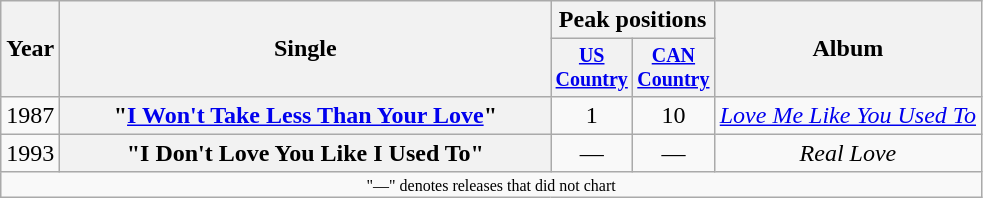<table class="wikitable plainrowheaders" style="text-align:center;">
<tr>
<th rowspan="2">Year</th>
<th rowspan="2" style="width:20em;">Single</th>
<th colspan="2">Peak positions</th>
<th rowspan="2">Album</th>
</tr>
<tr style="font-size:smaller;">
<th width="40"><a href='#'>US Country</a><br></th>
<th width="40"><a href='#'>CAN Country</a><br></th>
</tr>
<tr>
<td>1987</td>
<th scope="row">"<a href='#'>I Won't Take Less Than Your Love</a>"<br></th>
<td>1</td>
<td>10</td>
<td><em><a href='#'>Love Me Like You Used To</a></em></td>
</tr>
<tr>
<td>1993</td>
<th scope="row">"I Don't Love You Like I Used To"<br></th>
<td>—</td>
<td>—</td>
<td><em>Real Love</em></td>
</tr>
<tr>
<td colspan="5" style="font-size:8pt">"—" denotes releases that did not chart</td>
</tr>
</table>
